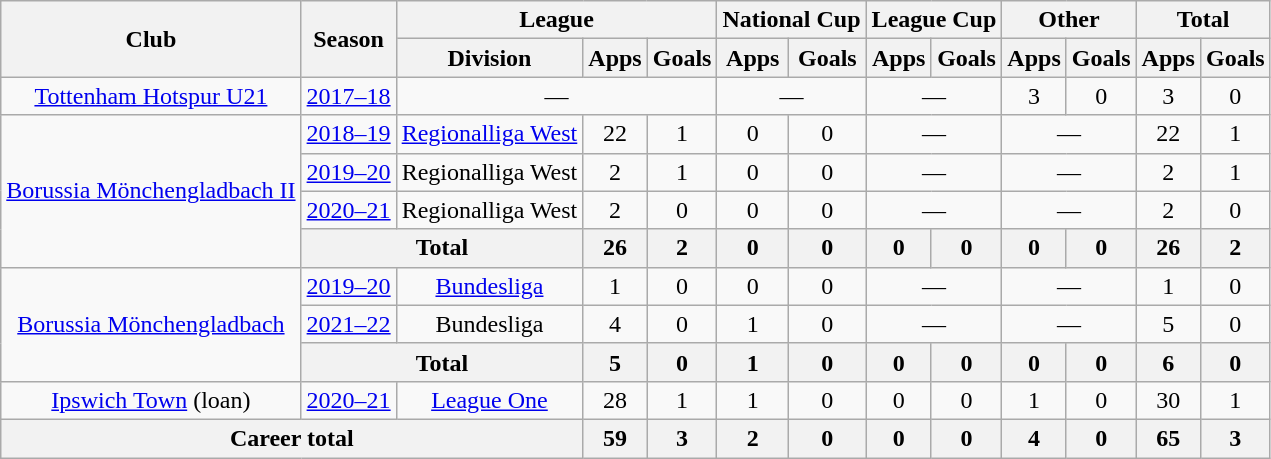<table class="wikitable" style="text-align:center">
<tr>
<th rowspan="2">Club</th>
<th rowspan="2">Season</th>
<th colspan="3">League</th>
<th colspan="2">National Cup</th>
<th colspan="2">League Cup</th>
<th colspan="2">Other</th>
<th colspan="2">Total</th>
</tr>
<tr>
<th>Division</th>
<th>Apps</th>
<th>Goals</th>
<th>Apps</th>
<th>Goals</th>
<th>Apps</th>
<th>Goals</th>
<th>Apps</th>
<th>Goals</th>
<th>Apps</th>
<th>Goals</th>
</tr>
<tr>
<td><a href='#'>Tottenham Hotspur U21</a></td>
<td><a href='#'>2017–18</a></td>
<td colspan="3">—</td>
<td colspan="2">—</td>
<td colspan="2">—</td>
<td>3</td>
<td>0</td>
<td>3</td>
<td>0</td>
</tr>
<tr>
<td rowspan="4"><a href='#'>Borussia Mönchengladbach II</a></td>
<td><a href='#'>2018–19</a></td>
<td><a href='#'>Regionalliga West</a></td>
<td>22</td>
<td>1</td>
<td>0</td>
<td>0</td>
<td colspan="2">—</td>
<td colspan="2">—</td>
<td>22</td>
<td>1</td>
</tr>
<tr>
<td><a href='#'>2019–20</a></td>
<td>Regionalliga West</td>
<td>2</td>
<td>1</td>
<td>0</td>
<td>0</td>
<td colspan="2">—</td>
<td colspan="2">—</td>
<td>2</td>
<td>1</td>
</tr>
<tr>
<td><a href='#'>2020–21</a></td>
<td>Regionalliga West</td>
<td>2</td>
<td>0</td>
<td>0</td>
<td>0</td>
<td colspan="2">—</td>
<td colspan="2">—</td>
<td>2</td>
<td>0</td>
</tr>
<tr>
<th colspan="2">Total</th>
<th>26</th>
<th>2</th>
<th>0</th>
<th>0</th>
<th>0</th>
<th>0</th>
<th>0</th>
<th>0</th>
<th>26</th>
<th>2</th>
</tr>
<tr>
<td rowspan="3"><a href='#'>Borussia Mönchengladbach</a></td>
<td><a href='#'>2019–20</a></td>
<td><a href='#'>Bundesliga</a></td>
<td>1</td>
<td>0</td>
<td>0</td>
<td>0</td>
<td colspan="2">—</td>
<td colspan="2">—</td>
<td>1</td>
<td>0</td>
</tr>
<tr>
<td><a href='#'>2021–22</a></td>
<td>Bundesliga</td>
<td>4</td>
<td>0</td>
<td>1</td>
<td>0</td>
<td colspan="2">—</td>
<td colspan="2">—</td>
<td>5</td>
<td>0</td>
</tr>
<tr>
<th colspan="2">Total</th>
<th>5</th>
<th>0</th>
<th>1</th>
<th>0</th>
<th>0</th>
<th>0</th>
<th>0</th>
<th>0</th>
<th>6</th>
<th>0</th>
</tr>
<tr>
<td><a href='#'>Ipswich Town</a> (loan)</td>
<td><a href='#'>2020–21</a></td>
<td><a href='#'>League One</a></td>
<td>28</td>
<td>1</td>
<td>1</td>
<td>0</td>
<td>0</td>
<td>0</td>
<td>1</td>
<td>0</td>
<td>30</td>
<td>1</td>
</tr>
<tr>
<th colspan="3">Career total</th>
<th>59</th>
<th>3</th>
<th>2</th>
<th>0</th>
<th>0</th>
<th>0</th>
<th>4</th>
<th>0</th>
<th>65</th>
<th>3</th>
</tr>
</table>
